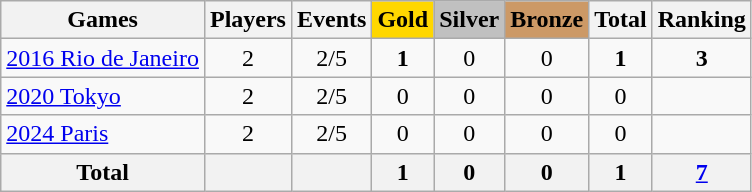<table class="wikitable sortable" style="text-align:center">
<tr>
<th>Games</th>
<th>Players</th>
<th>Events</th>
<th style="background-color:gold;">Gold</th>
<th style="background-color:silver;">Silver</th>
<th style="background-color:#c96;">Bronze</th>
<th>Total</th>
<th>Ranking</th>
</tr>
<tr>
<td align=left> <a href='#'>2016 Rio de Janeiro</a></td>
<td>2</td>
<td>2/5</td>
<td><strong>1</strong></td>
<td>0</td>
<td>0</td>
<td><strong>1</strong></td>
<td><strong>3</strong></td>
</tr>
<tr>
<td align=left> <a href='#'>2020 Tokyo</a></td>
<td>2</td>
<td>2/5</td>
<td>0</td>
<td>0</td>
<td>0</td>
<td>0</td>
<td></td>
</tr>
<tr>
<td align=left> <a href='#'>2024 Paris</a></td>
<td>2</td>
<td>2/5</td>
<td>0</td>
<td>0</td>
<td>0</td>
<td>0</td>
<td></td>
</tr>
<tr>
<th>Total</th>
<th></th>
<th></th>
<th>1</th>
<th>0</th>
<th>0</th>
<th>1</th>
<th><a href='#'>7</a></th>
</tr>
</table>
